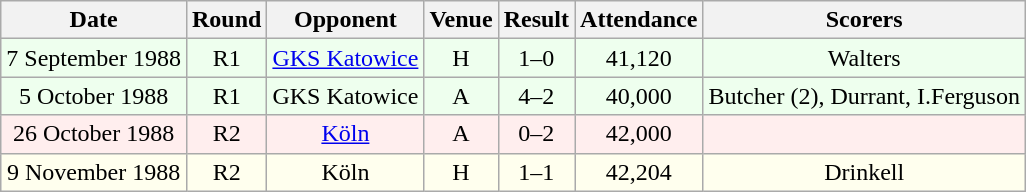<table class="wikitable sortable" style="font-size:100%; text-align:center">
<tr>
<th>Date</th>
<th>Round</th>
<th>Opponent</th>
<th>Venue</th>
<th>Result</th>
<th>Attendance</th>
<th>Scorers</th>
</tr>
<tr bgcolor = "#EEFFEE">
<td>7 September 1988</td>
<td>R1</td>
<td> <a href='#'>GKS Katowice</a></td>
<td>H</td>
<td>1–0</td>
<td>41,120</td>
<td>Walters</td>
</tr>
<tr bgcolor = "#EEFFEE">
<td>5 October 1988</td>
<td>R1</td>
<td> GKS Katowice</td>
<td>A</td>
<td>4–2</td>
<td>40,000</td>
<td>Butcher (2), Durrant, I.Ferguson</td>
</tr>
<tr bgcolor = "#FFEEEE">
<td>26 October 1988</td>
<td>R2</td>
<td> <a href='#'>Köln</a></td>
<td>A</td>
<td>0–2</td>
<td>42,000</td>
<td></td>
</tr>
<tr bgcolor = "#FFFFEE">
<td>9 November 1988</td>
<td>R2</td>
<td> Köln</td>
<td>H</td>
<td>1–1</td>
<td>42,204</td>
<td>Drinkell</td>
</tr>
</table>
